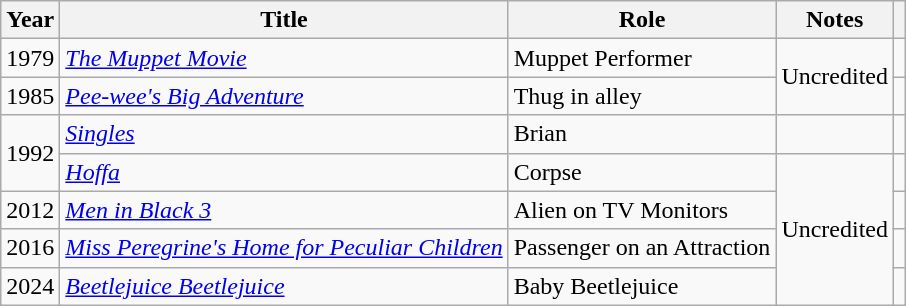<table class="wikitable plainrowheaders" style="margin-right: 0;">
<tr>
<th>Year</th>
<th>Title</th>
<th>Role</th>
<th>Notes</th>
<th></th>
</tr>
<tr>
<td>1979</td>
<td><em><a href='#'>The Muppet Movie</a></em></td>
<td>Muppet Performer</td>
<td rowspan=2>Uncredited</td>
<td></td>
</tr>
<tr>
<td>1985</td>
<td><em><a href='#'>Pee-wee's Big Adventure</a></em></td>
<td>Thug in alley</td>
<td></td>
</tr>
<tr>
<td rowspan=2>1992</td>
<td><em><a href='#'>Singles</a></em></td>
<td>Brian</td>
<td></td>
<td></td>
</tr>
<tr>
<td><em><a href='#'>Hoffa</a></em></td>
<td>Corpse</td>
<td rowspan=4>Uncredited</td>
<td></td>
</tr>
<tr>
<td>2012</td>
<td><em><a href='#'>Men in Black 3</a></em></td>
<td>Alien on TV Monitors</td>
<td></td>
</tr>
<tr>
<td>2016</td>
<td><em><a href='#'>Miss Peregrine's Home for Peculiar Children</a></em></td>
<td>Passenger on an Attraction</td>
<td></td>
</tr>
<tr>
<td>2024</td>
<td><em><a href='#'>Beetlejuice Beetlejuice</a></em></td>
<td>Baby Beetlejuice</td>
<td></td>
</tr>
</table>
